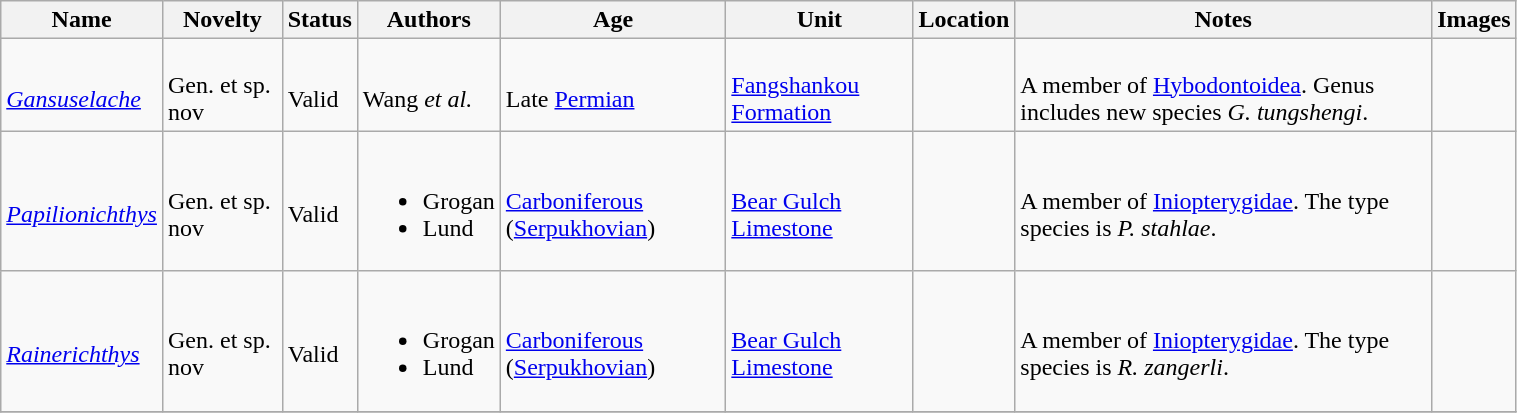<table class="wikitable sortable" align="center" width="80%">
<tr>
<th>Name</th>
<th>Novelty</th>
<th>Status</th>
<th>Authors</th>
<th>Age</th>
<th>Unit</th>
<th>Location</th>
<th>Notes</th>
<th>Images</th>
</tr>
<tr>
<td><br><em><a href='#'>Gansuselache</a></em></td>
<td><br>Gen. et sp. nov</td>
<td><br>Valid</td>
<td><br>Wang <em>et al.</em></td>
<td><br>Late <a href='#'>Permian</a></td>
<td><br><a href='#'>Fangshankou Formation</a></td>
<td><br></td>
<td><br>A member of <a href='#'>Hybodontoidea</a>. Genus includes new species <em>G. tungshengi</em>.</td>
<td></td>
</tr>
<tr>
<td><br><em><a href='#'>Papilionichthys</a></em></td>
<td><br>Gen. et sp. nov</td>
<td><br>Valid</td>
<td><br><ul><li>Grogan</li><li>Lund</li></ul></td>
<td><br><a href='#'>Carboniferous</a> (<a href='#'>Serpukhovian</a>)</td>
<td><br><a href='#'>Bear Gulch Limestone</a></td>
<td><br></td>
<td><br>A member of <a href='#'>Iniopterygidae</a>. The type species is <em>P. stahlae</em>.</td>
<td></td>
</tr>
<tr>
<td><br><em><a href='#'>Rainerichthys</a></em></td>
<td><br>Gen. et sp. nov</td>
<td><br>Valid</td>
<td><br><ul><li>Grogan</li><li>Lund</li></ul></td>
<td><br><a href='#'>Carboniferous</a> (<a href='#'>Serpukhovian</a>)</td>
<td><br><a href='#'>Bear Gulch Limestone</a></td>
<td><br></td>
<td><br>A member of <a href='#'>Iniopterygidae</a>. The type species is <em>R. zangerli</em>.</td>
<td></td>
</tr>
<tr>
</tr>
</table>
